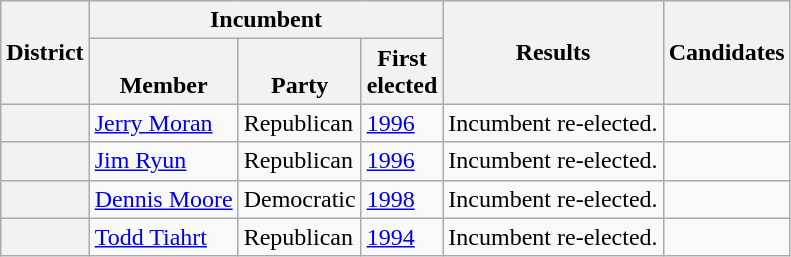<table class="wikitable sortable">
<tr>
<th rowspan=2>District</th>
<th colspan=3>Incumbent</th>
<th rowspan=2>Results</th>
<th rowspan=2 class="unsortable">Candidates</th>
</tr>
<tr valign=bottom>
<th>Member</th>
<th>Party</th>
<th>First<br>elected</th>
</tr>
<tr>
<th></th>
<td><a href='#'>Jerry Moran</a></td>
<td>Republican</td>
<td><a href='#'>1996</a></td>
<td>Incumbent re-elected.</td>
<td nowrap></td>
</tr>
<tr>
<th></th>
<td><a href='#'>Jim Ryun</a></td>
<td>Republican</td>
<td><a href='#'>1996</a></td>
<td>Incumbent re-elected.</td>
<td nowrap></td>
</tr>
<tr>
<th></th>
<td><a href='#'>Dennis Moore</a></td>
<td>Democratic</td>
<td><a href='#'>1998</a></td>
<td>Incumbent re-elected.</td>
<td nowrap></td>
</tr>
<tr>
<th></th>
<td><a href='#'>Todd Tiahrt</a></td>
<td>Republican</td>
<td><a href='#'>1994</a></td>
<td>Incumbent re-elected.</td>
<td nowrap></td>
</tr>
</table>
